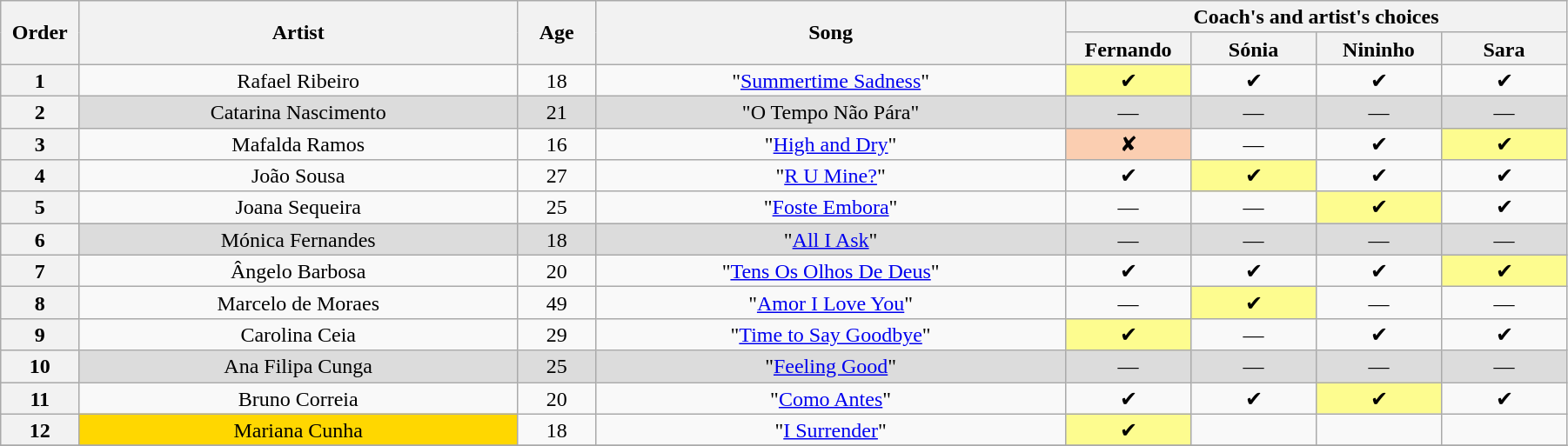<table class="wikitable" style="text-align:center; line-height:17px; width:95%">
<tr>
<th rowspan="2" width="05%">Order</th>
<th rowspan="2" width="28%">Artist</th>
<th rowspan="2" width="05%">Age</th>
<th rowspan="2" width="30%">Song</th>
<th colspan="4">Coach's and artist's choices</th>
</tr>
<tr>
<th width="08%">Fernando</th>
<th width="08%">Sónia</th>
<th width="08%">Nininho</th>
<th width="08%">Sara</th>
</tr>
<tr>
<th>1</th>
<td>Rafael Ribeiro</td>
<td>18</td>
<td>"<a href='#'>Summertime Sadness</a>"</td>
<td style="background:#fdfc8f">✔</td>
<td>✔</td>
<td>✔</td>
<td>✔</td>
</tr>
<tr bgcolor=#DCDCDC>
<th>2</th>
<td>Catarina Nascimento</td>
<td>21</td>
<td>"O Tempo Não Pára"</td>
<td>—</td>
<td>—</td>
<td>—</td>
<td>—</td>
</tr>
<tr>
<th>3</th>
<td>Mafalda Ramos</td>
<td>16</td>
<td>"<a href='#'>High and Dry</a>"</td>
<td style="background:#fbceb1">✘</td>
<td>—</td>
<td>✔</td>
<td style="background:#fdfc8f">✔</td>
</tr>
<tr>
<th>4</th>
<td>João Sousa</td>
<td>27</td>
<td>"<a href='#'>R U Mine?</a>"</td>
<td>✔</td>
<td style="background:#fdfc8f">✔</td>
<td>✔</td>
<td>✔</td>
</tr>
<tr>
<th>5</th>
<td>Joana Sequeira</td>
<td>25</td>
<td>"<a href='#'>Foste Embora</a>"</td>
<td>—</td>
<td>—</td>
<td style="background:#fdfc8f">✔</td>
<td>✔</td>
</tr>
<tr bgcolor=#DCDCDC>
<th>6</th>
<td>Mónica Fernandes</td>
<td>18</td>
<td>"<a href='#'>All I Ask</a>"</td>
<td>—</td>
<td>—</td>
<td>—</td>
<td>—</td>
</tr>
<tr>
<th>7</th>
<td>Ângelo Barbosa</td>
<td>20</td>
<td>"<a href='#'>Tens Os Olhos De Deus</a>"</td>
<td>✔</td>
<td>✔</td>
<td>✔</td>
<td style="background:#fdfc8f">✔</td>
</tr>
<tr>
<th>8</th>
<td>Marcelo de Moraes</td>
<td>49</td>
<td>"<a href='#'>Amor I Love You</a>"</td>
<td>—</td>
<td style="background:#fdfc8f">✔</td>
<td>—</td>
<td>—</td>
</tr>
<tr>
<th>9</th>
<td>Carolina Ceia</td>
<td>29</td>
<td>"<a href='#'>Time to Say Goodbye</a>"</td>
<td style="background:#fdfc8f">✔</td>
<td>—</td>
<td>✔</td>
<td>✔</td>
</tr>
<tr bgcolor=#DCDCDC>
<th>10</th>
<td>Ana Filipa Cunga</td>
<td>25</td>
<td>"<a href='#'>Feeling Good</a>"</td>
<td>—</td>
<td>—</td>
<td>—</td>
<td>—</td>
</tr>
<tr>
<th>11</th>
<td>Bruno Correia</td>
<td>20</td>
<td>"<a href='#'>Como Antes</a>"</td>
<td>✔</td>
<td>✔</td>
<td style="background:#fdfc8f">✔</td>
<td>✔</td>
</tr>
<tr>
<th>12</th>
<td style="background: gold">Mariana Cunha</td>
<td>18</td>
<td>"<a href='#'>I Surrender</a>"</td>
<td style="background:#fdfc8f">✔</td>
<td></td>
<td></td>
<td></td>
</tr>
<tr>
</tr>
</table>
